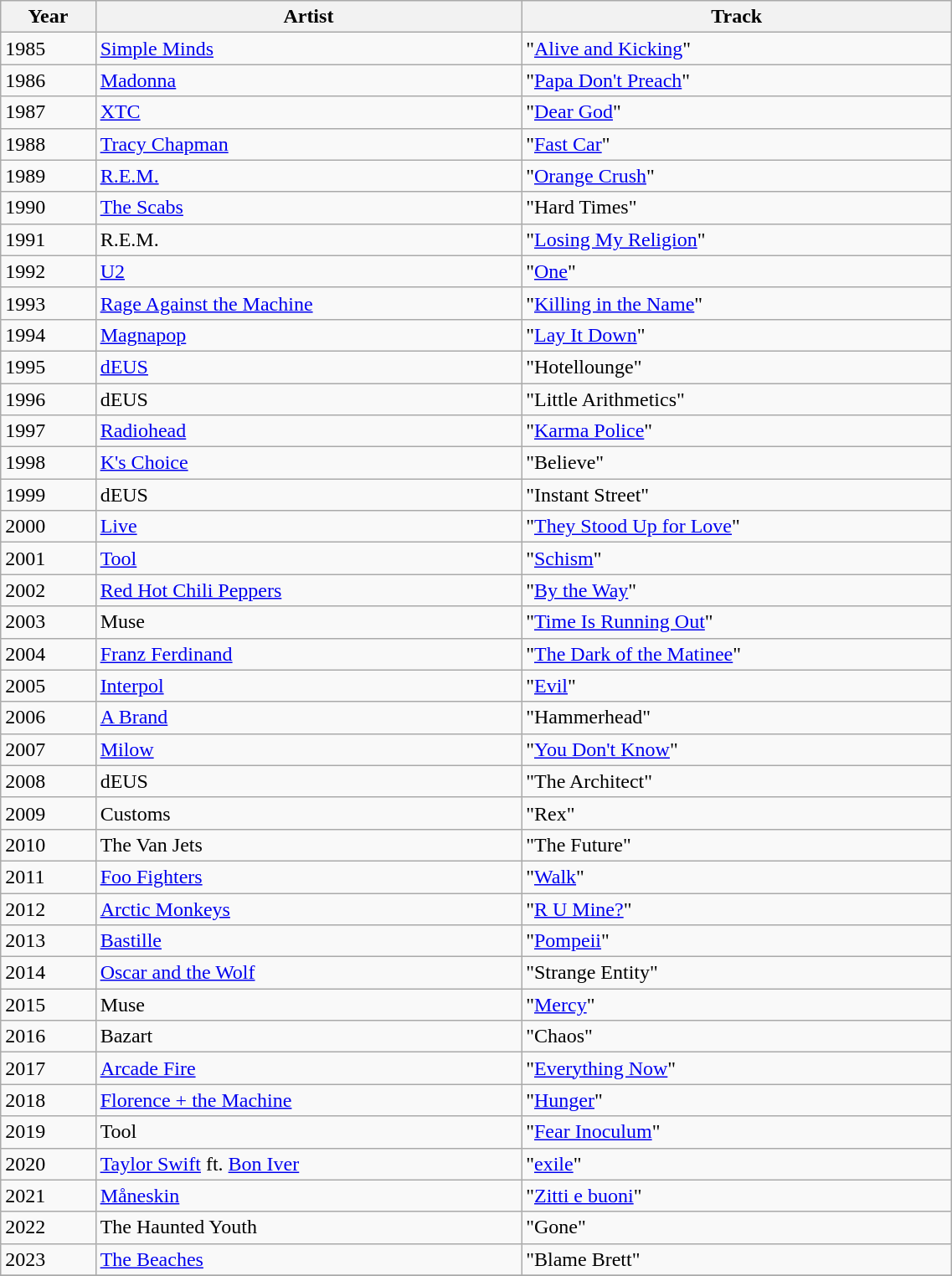<table class="wikitable sortable" width=60%>
<tr>
<th>Year</th>
<th>Artist</th>
<th>Track</th>
</tr>
<tr>
<td>1985</td>
<td><a href='#'>Simple Minds</a></td>
<td>"<a href='#'>Alive and Kicking</a>"</td>
</tr>
<tr>
<td>1986</td>
<td><a href='#'>Madonna</a></td>
<td>"<a href='#'>Papa Don't Preach</a>"</td>
</tr>
<tr>
<td>1987</td>
<td><a href='#'>XTC</a></td>
<td>"<a href='#'>Dear God</a>"</td>
</tr>
<tr>
<td>1988</td>
<td><a href='#'>Tracy Chapman</a></td>
<td>"<a href='#'>Fast Car</a>"</td>
</tr>
<tr>
<td>1989</td>
<td><a href='#'>R.E.M.</a></td>
<td>"<a href='#'>Orange Crush</a>"</td>
</tr>
<tr>
<td>1990</td>
<td><a href='#'>The Scabs</a></td>
<td>"Hard Times"</td>
</tr>
<tr>
<td>1991</td>
<td>R.E.M.</td>
<td>"<a href='#'>Losing My Religion</a>"</td>
</tr>
<tr>
<td>1992</td>
<td><a href='#'>U2</a></td>
<td>"<a href='#'>One</a>"</td>
</tr>
<tr>
<td>1993</td>
<td><a href='#'>Rage Against the Machine</a></td>
<td>"<a href='#'>Killing in the Name</a>"</td>
</tr>
<tr>
<td>1994</td>
<td><a href='#'>Magnapop</a></td>
<td>"<a href='#'>Lay It Down</a>"</td>
</tr>
<tr>
<td>1995</td>
<td><a href='#'>dEUS</a></td>
<td>"Hotellounge"</td>
</tr>
<tr>
<td>1996</td>
<td>dEUS</td>
<td>"Little Arithmetics"</td>
</tr>
<tr>
<td>1997</td>
<td><a href='#'>Radiohead</a></td>
<td>"<a href='#'>Karma Police</a>"</td>
</tr>
<tr>
<td>1998</td>
<td><a href='#'>K's Choice</a></td>
<td>"Believe"</td>
</tr>
<tr>
<td>1999</td>
<td>dEUS</td>
<td>"Instant Street"</td>
</tr>
<tr>
<td>2000</td>
<td><a href='#'>Live</a></td>
<td>"<a href='#'>They Stood Up for Love</a>"</td>
</tr>
<tr>
<td>2001</td>
<td><a href='#'>Tool</a></td>
<td>"<a href='#'>Schism</a>"</td>
</tr>
<tr>
<td>2002</td>
<td><a href='#'>Red Hot Chili Peppers</a></td>
<td>"<a href='#'>By the Way</a>"</td>
</tr>
<tr>
<td>2003</td>
<td>Muse</td>
<td>"<a href='#'>Time Is Running Out</a>"</td>
</tr>
<tr>
<td>2004</td>
<td><a href='#'>Franz Ferdinand</a></td>
<td>"<a href='#'>The Dark of the Matinee</a>"</td>
</tr>
<tr>
<td>2005</td>
<td><a href='#'>Interpol</a></td>
<td>"<a href='#'>Evil</a>"</td>
</tr>
<tr>
<td>2006</td>
<td><a href='#'>A Brand</a></td>
<td>"Hammerhead"</td>
</tr>
<tr>
<td>2007</td>
<td><a href='#'>Milow</a></td>
<td>"<a href='#'>You Don't Know</a>"</td>
</tr>
<tr>
<td>2008</td>
<td>dEUS</td>
<td>"The Architect"</td>
</tr>
<tr>
<td>2009</td>
<td>Customs</td>
<td>"Rex"</td>
</tr>
<tr>
<td>2010</td>
<td>The Van Jets</td>
<td>"The Future"</td>
</tr>
<tr>
<td>2011</td>
<td><a href='#'>Foo Fighters</a></td>
<td>"<a href='#'>Walk</a>"</td>
</tr>
<tr>
<td>2012</td>
<td><a href='#'>Arctic Monkeys</a></td>
<td>"<a href='#'>R U Mine?</a>"</td>
</tr>
<tr>
<td>2013</td>
<td><a href='#'>Bastille</a></td>
<td>"<a href='#'>Pompeii</a>"</td>
</tr>
<tr>
<td>2014</td>
<td><a href='#'>Oscar and the Wolf</a></td>
<td>"Strange Entity"</td>
</tr>
<tr>
<td>2015</td>
<td>Muse</td>
<td>"<a href='#'>Mercy</a>"</td>
</tr>
<tr>
<td>2016</td>
<td>Bazart</td>
<td>"Chaos"</td>
</tr>
<tr>
<td>2017</td>
<td><a href='#'>Arcade Fire</a></td>
<td>"<a href='#'>Everything Now</a>"</td>
</tr>
<tr>
<td>2018</td>
<td><a href='#'>Florence + the Machine</a></td>
<td>"<a href='#'>Hunger</a>"</td>
</tr>
<tr>
<td>2019</td>
<td>Tool</td>
<td>"<a href='#'>Fear Inoculum</a>"</td>
</tr>
<tr>
<td>2020</td>
<td><a href='#'>Taylor Swift</a> ft. <a href='#'>Bon Iver</a></td>
<td>"<a href='#'>exile</a>"</td>
</tr>
<tr>
<td>2021</td>
<td><a href='#'>Måneskin</a></td>
<td>"<a href='#'>Zitti e buoni</a>"</td>
</tr>
<tr>
<td>2022</td>
<td>The Haunted Youth</td>
<td>"Gone"</td>
</tr>
<tr>
<td>2023</td>
<td><a href='#'>The Beaches</a></td>
<td>"Blame Brett"</td>
</tr>
<tr>
</tr>
</table>
